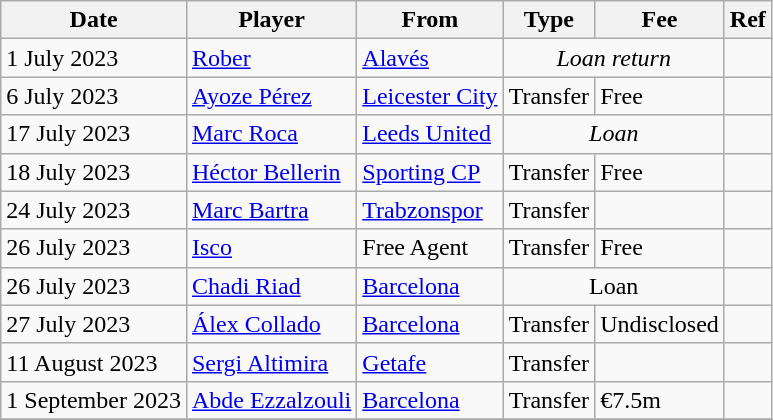<table class="wikitable">
<tr>
<th>Date</th>
<th>Player</th>
<th>From</th>
<th>Type</th>
<th>Fee</th>
<th>Ref</th>
</tr>
<tr>
<td>1 July 2023</td>
<td> <a href='#'>Rober</a></td>
<td><a href='#'>Alavés</a></td>
<td colspan=2 align=center><em>Loan return</em></td>
<td></td>
</tr>
<tr>
<td>6 July 2023</td>
<td> <a href='#'>Ayoze Pérez</a></td>
<td> <a href='#'>Leicester City</a></td>
<td>Transfer</td>
<td>Free</td>
<td></td>
</tr>
<tr>
<td>17 July 2023</td>
<td> <a href='#'>Marc Roca</a></td>
<td> <a href='#'>Leeds United</a></td>
<td colspan=2 align=center><em>Loan</em></td>
<td></td>
</tr>
<tr>
<td>18 July 2023</td>
<td> <a href='#'>Héctor Bellerin</a></td>
<td> <a href='#'>Sporting CP</a></td>
<td>Transfer</td>
<td>Free</td>
<td></td>
</tr>
<tr>
<td>24 July 2023</td>
<td> <a href='#'>Marc Bartra</a></td>
<td> <a href='#'>Trabzonspor</a></td>
<td>Transfer</td>
<td></td>
<td></td>
</tr>
<tr>
<td>26 July 2023</td>
<td> <a href='#'>Isco</a></td>
<td>Free Agent</td>
<td>Transfer</td>
<td>Free</td>
<td></td>
</tr>
<tr>
<td>26 July 2023</td>
<td> <a href='#'>Chadi Riad</a></td>
<td><a href='#'>Barcelona</a></td>
<td colspan=2 align=center>Loan</td>
<td></td>
</tr>
<tr>
<td>27 July 2023</td>
<td> <a href='#'>Álex Collado</a></td>
<td><a href='#'>Barcelona</a></td>
<td>Transfer</td>
<td>Undisclosed</td>
<td></td>
</tr>
<tr>
<td>11 August 2023</td>
<td> <a href='#'>Sergi Altimira</a></td>
<td><a href='#'>Getafe</a></td>
<td>Transfer</td>
<td></td>
<td></td>
</tr>
<tr>
<td>1 September 2023</td>
<td> <a href='#'>Abde Ezzalzouli</a></td>
<td><a href='#'>Barcelona</a></td>
<td>Transfer</td>
<td>€7.5m</td>
<td></td>
</tr>
<tr>
</tr>
</table>
